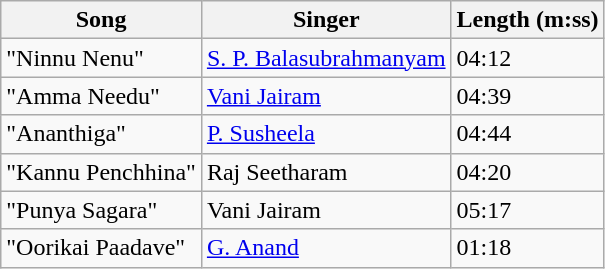<table class="wikitable">
<tr>
<th>Song</th>
<th>Singer</th>
<th>Length (m:ss)</th>
</tr>
<tr>
<td>"Ninnu Nenu"</td>
<td><a href='#'>S. P. Balasubrahmanyam</a></td>
<td>04:12</td>
</tr>
<tr>
<td>"Amma Needu"</td>
<td><a href='#'>Vani Jairam</a></td>
<td>04:39</td>
</tr>
<tr>
<td>"Ananthiga"</td>
<td><a href='#'>P. Susheela</a></td>
<td>04:44</td>
</tr>
<tr>
<td>"Kannu Penchhina"</td>
<td>Raj Seetharam</td>
<td>04:20</td>
</tr>
<tr>
<td>"Punya Sagara"</td>
<td>Vani Jairam</td>
<td>05:17</td>
</tr>
<tr>
<td>"Oorikai Paadave"</td>
<td><a href='#'>G. Anand</a></td>
<td>01:18</td>
</tr>
</table>
